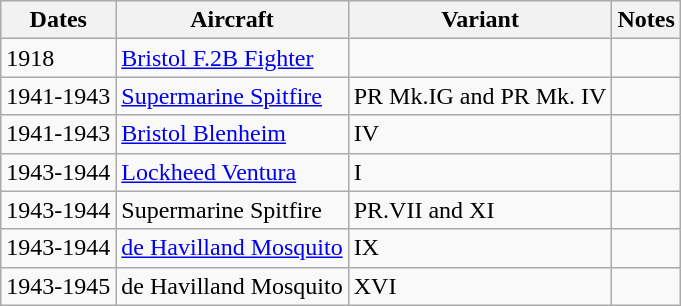<table class="wikitable">
<tr>
<th>Dates</th>
<th>Aircraft</th>
<th>Variant</th>
<th>Notes</th>
</tr>
<tr>
<td>1918</td>
<td><a href='#'>Bristol F.2B Fighter</a></td>
<td></td>
<td></td>
</tr>
<tr>
<td>1941-1943</td>
<td><a href='#'>Supermarine Spitfire</a></td>
<td>PR Mk.IG and PR Mk. IV</td>
<td></td>
</tr>
<tr>
<td>1941-1943</td>
<td><a href='#'>Bristol Blenheim</a></td>
<td>IV</td>
<td></td>
</tr>
<tr>
<td>1943-1944</td>
<td><a href='#'>Lockheed Ventura</a></td>
<td>I</td>
<td></td>
</tr>
<tr>
<td>1943-1944</td>
<td>Supermarine Spitfire</td>
<td>PR.VII and XI</td>
<td></td>
</tr>
<tr>
<td>1943-1944</td>
<td><a href='#'>de Havilland Mosquito</a></td>
<td>IX</td>
<td></td>
</tr>
<tr>
<td>1943-1945</td>
<td>de Havilland Mosquito</td>
<td>XVI</td>
<td></td>
</tr>
</table>
